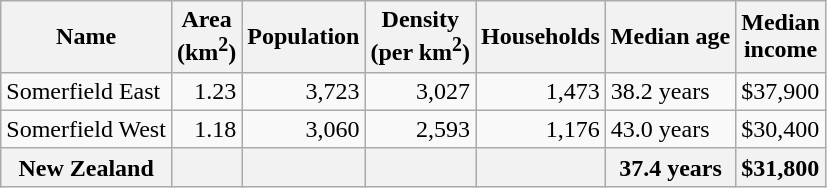<table class="wikitable">
<tr>
<th>Name</th>
<th>Area<br>(km<sup>2</sup>)</th>
<th>Population</th>
<th>Density<br>(per km<sup>2</sup>)</th>
<th>Households</th>
<th>Median age</th>
<th>Median<br>income</th>
</tr>
<tr>
<td>Somerfield East</td>
<td style="text-align:right;">1.23</td>
<td style="text-align:right;">3,723</td>
<td style="text-align:right;">3,027</td>
<td style="text-align:right;">1,473</td>
<td>38.2 years</td>
<td>$37,900</td>
</tr>
<tr>
<td>Somerfield West</td>
<td style="text-align:right;">1.18</td>
<td style="text-align:right;">3,060</td>
<td style="text-align:right;">2,593</td>
<td style="text-align:right;">1,176</td>
<td>43.0 years</td>
<td>$30,400</td>
</tr>
<tr>
<th>New Zealand</th>
<th></th>
<th></th>
<th></th>
<th></th>
<th>37.4 years</th>
<th style="text-align:left;">$31,800</th>
</tr>
</table>
